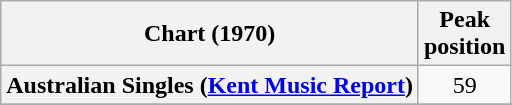<table class="wikitable sortable plainrowheaders" style="text-align:center">
<tr>
<th>Chart (1970)</th>
<th>Peak<br>position</th>
</tr>
<tr>
<th scope="row">Australian Singles (<a href='#'>Kent Music Report</a>)</th>
<td align="center">59</td>
</tr>
<tr>
</tr>
<tr>
</tr>
<tr>
</tr>
<tr>
</tr>
<tr>
</tr>
</table>
